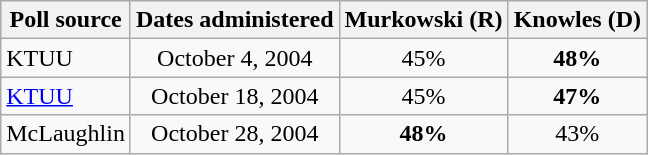<table class="wikitable">
<tr valign=bottom>
<th>Poll source</th>
<th>Dates administered</th>
<th>Murkowski (R)</th>
<th>Knowles (D)</th>
</tr>
<tr>
<td>KTUU</td>
<td align= center>October 4, 2004</td>
<td align= center>45%</td>
<td align=center ><strong>48%</strong></td>
</tr>
<tr>
<td><a href='#'>KTUU</a></td>
<td align= center>October 18, 2004</td>
<td align= center>45%</td>
<td align=center ><strong>47%</strong></td>
</tr>
<tr>
<td>McLaughlin</td>
<td align= center>October 28, 2004</td>
<td align=center ><strong>48%</strong></td>
<td align= center>43%</td>
</tr>
</table>
